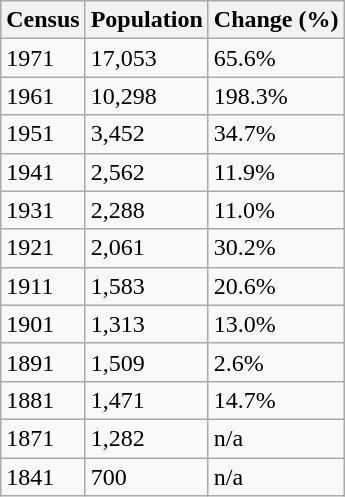<table class="wikitable">
<tr>
<th>Census</th>
<th>Population</th>
<th>Change (%)</th>
</tr>
<tr>
<td>1971</td>
<td>17,053</td>
<td>65.6%</td>
</tr>
<tr>
<td>1961</td>
<td>10,298</td>
<td>198.3%</td>
</tr>
<tr>
<td>1951</td>
<td>3,452</td>
<td>34.7%</td>
</tr>
<tr>
<td>1941</td>
<td>2,562</td>
<td>11.9%</td>
</tr>
<tr>
<td>1931</td>
<td>2,288</td>
<td>11.0%</td>
</tr>
<tr>
<td>1921</td>
<td>2,061</td>
<td>30.2%</td>
</tr>
<tr>
<td>1911</td>
<td>1,583</td>
<td>20.6%</td>
</tr>
<tr>
<td>1901</td>
<td>1,313</td>
<td>13.0%</td>
</tr>
<tr>
<td>1891</td>
<td>1,509</td>
<td>2.6%</td>
</tr>
<tr>
<td>1881</td>
<td>1,471</td>
<td>14.7%</td>
</tr>
<tr>
<td>1871</td>
<td>1,282</td>
<td>n/a</td>
</tr>
<tr>
<td>1841</td>
<td>700</td>
<td>n/a</td>
</tr>
</table>
